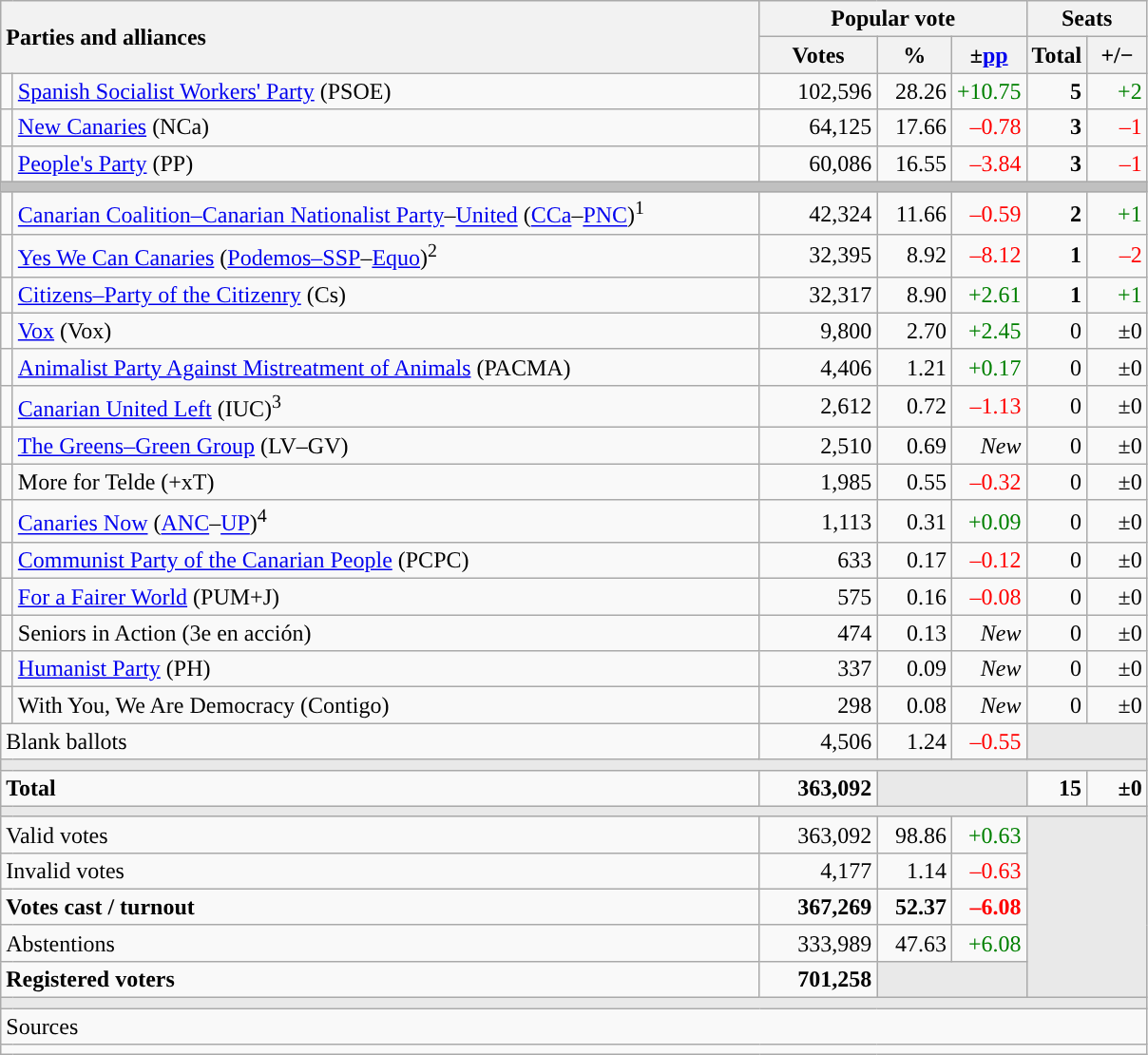<table class="wikitable" style="text-align:right;">
<tr>
<th style="text-align:left;" rowspan="2" colspan="2" width="525">Parties and alliances</th>
<th colspan="3">Popular vote</th>
<th colspan="2">Seats</th>
</tr>
<tr>
<th width="75">Votes</th>
<th width="45">%</th>
<th width="45">±<a href='#'>pp</a></th>
<th width="35">Total</th>
<th width="35">+/−</th>
</tr>
<tr>
<td width="1" style="color:inherit;background:"></td>
<td align="left"><a href='#'>Spanish Socialist Workers' Party</a> (PSOE)</td>
<td>102,596</td>
<td>28.26</td>
<td style="color:green;">+10.75</td>
<td><strong>5</strong></td>
<td style="color:green;">+2</td>
</tr>
<tr>
<td style="color:inherit;background:"></td>
<td align="left"><a href='#'>New Canaries</a> (NCa)</td>
<td>64,125</td>
<td>17.66</td>
<td style="color:red;">–0.78</td>
<td><strong>3</strong></td>
<td style="color:red;">–1</td>
</tr>
<tr>
<td style="color:inherit;background:"></td>
<td align="left"><a href='#'>People's Party</a> (PP)</td>
<td>60,086</td>
<td>16.55</td>
<td style="color:red;">–3.84</td>
<td><strong>3</strong></td>
<td style="color:red;">–1</td>
</tr>
<tr>
<td colspan="7" bgcolor="#C0C0C0"></td>
</tr>
<tr>
<td style="color:inherit;background:"></td>
<td align="left"><a href='#'>Canarian Coalition–Canarian Nationalist Party</a>–<a href='#'>United</a> (<a href='#'>CCa</a>–<a href='#'>PNC</a>)<sup>1</sup></td>
<td>42,324</td>
<td>11.66</td>
<td style="color:red;">–0.59</td>
<td><strong>2</strong></td>
<td style="color:green;">+1</td>
</tr>
<tr>
<td style="color:inherit;background:"></td>
<td align="left"><a href='#'>Yes We Can Canaries</a> (<a href='#'>Podemos–SSP</a>–<a href='#'>Equo</a>)<sup>2</sup></td>
<td>32,395</td>
<td>8.92</td>
<td style="color:red;">–8.12</td>
<td><strong>1</strong></td>
<td style="color:red;">–2</td>
</tr>
<tr>
<td style="color:inherit;background:"></td>
<td align="left"><a href='#'>Citizens–Party of the Citizenry</a> (Cs)</td>
<td>32,317</td>
<td>8.90</td>
<td style="color:green;">+2.61</td>
<td><strong>1</strong></td>
<td style="color:green;">+1</td>
</tr>
<tr>
<td style="color:inherit;background:"></td>
<td align="left"><a href='#'>Vox</a> (Vox)</td>
<td>9,800</td>
<td>2.70</td>
<td style="color:green;">+2.45</td>
<td>0</td>
<td>±0</td>
</tr>
<tr>
<td style="color:inherit;background:"></td>
<td align="left"><a href='#'>Animalist Party Against Mistreatment of Animals</a> (PACMA)</td>
<td>4,406</td>
<td>1.21</td>
<td style="color:green;">+0.17</td>
<td>0</td>
<td>±0</td>
</tr>
<tr>
<td style="color:inherit;background:"></td>
<td align="left"><a href='#'>Canarian United Left</a> (IUC)<sup>3</sup></td>
<td>2,612</td>
<td>0.72</td>
<td style="color:red;">–1.13</td>
<td>0</td>
<td>±0</td>
</tr>
<tr>
<td style="color:inherit;background:"></td>
<td align="left"><a href='#'>The Greens–Green Group</a> (LV–GV)</td>
<td>2,510</td>
<td>0.69</td>
<td><em>New</em></td>
<td>0</td>
<td>±0</td>
</tr>
<tr>
<td style="color:inherit;background:"></td>
<td align="left">More for Telde (+xT)</td>
<td>1,985</td>
<td>0.55</td>
<td style="color:red;">–0.32</td>
<td>0</td>
<td>±0</td>
</tr>
<tr>
<td style="color:inherit;background:"></td>
<td align="left"><a href='#'>Canaries Now</a> (<a href='#'>ANC</a>–<a href='#'>UP</a>)<sup>4</sup></td>
<td>1,113</td>
<td>0.31</td>
<td style="color:green;">+0.09</td>
<td>0</td>
<td>±0</td>
</tr>
<tr>
<td style="color:inherit;background:"></td>
<td align="left"><a href='#'>Communist Party of the Canarian People</a> (PCPC)</td>
<td>633</td>
<td>0.17</td>
<td style="color:red;">–0.12</td>
<td>0</td>
<td>±0</td>
</tr>
<tr>
<td style="color:inherit;background:"></td>
<td align="left"><a href='#'>For a Fairer World</a> (PUM+J)</td>
<td>575</td>
<td>0.16</td>
<td style="color:red;">–0.08</td>
<td>0</td>
<td>±0</td>
</tr>
<tr>
<td style="color:inherit;background:"></td>
<td align="left">Seniors in Action (3e en acción)</td>
<td>474</td>
<td>0.13</td>
<td><em>New</em></td>
<td>0</td>
<td>±0</td>
</tr>
<tr>
<td style="color:inherit;background:"></td>
<td align="left"><a href='#'>Humanist Party</a> (PH)</td>
<td>337</td>
<td>0.09</td>
<td><em>New</em></td>
<td>0</td>
<td>±0</td>
</tr>
<tr>
<td style="color:inherit;background:"></td>
<td align="left">With You, We Are Democracy (Contigo)</td>
<td>298</td>
<td>0.08</td>
<td><em>New</em></td>
<td>0</td>
<td>±0</td>
</tr>
<tr>
<td align="left" colspan="2">Blank ballots</td>
<td>4,506</td>
<td>1.24</td>
<td style="color:red;">–0.55</td>
<td bgcolor="#E9E9E9" colspan="2"></td>
</tr>
<tr>
<td colspan="7" bgcolor="#E9E9E9"></td>
</tr>
<tr style="font-weight:bold;">
<td align="left" colspan="2">Total</td>
<td>363,092</td>
<td bgcolor="#E9E9E9" colspan="2"></td>
<td>15</td>
<td>±0</td>
</tr>
<tr>
<td colspan="7" bgcolor="#E9E9E9"></td>
</tr>
<tr>
<td align="left" colspan="2">Valid votes</td>
<td>363,092</td>
<td>98.86</td>
<td style="color:green;">+0.63</td>
<td bgcolor="#E9E9E9" colspan="2" rowspan="5"></td>
</tr>
<tr>
<td align="left" colspan="2">Invalid votes</td>
<td>4,177</td>
<td>1.14</td>
<td style="color:red;">–0.63</td>
</tr>
<tr style="font-weight:bold;">
<td align="left" colspan="2">Votes cast / turnout</td>
<td>367,269</td>
<td>52.37</td>
<td style="color:red;">–6.08</td>
</tr>
<tr>
<td align="left" colspan="2">Abstentions</td>
<td>333,989</td>
<td>47.63</td>
<td style="color:green;">+6.08</td>
</tr>
<tr style="font-weight:bold;">
<td align="left" colspan="2">Registered voters</td>
<td>701,258</td>
<td bgcolor="#E9E9E9" colspan="2"></td>
</tr>
<tr>
<td colspan="7" bgcolor="#E9E9E9"></td>
</tr>
<tr>
<td align="left" colspan="7">Sources</td>
</tr>
<tr>
<td colspan="9" style="text-align:left;font-size:95%;max-width:790px;"></td>
</tr>
</table>
